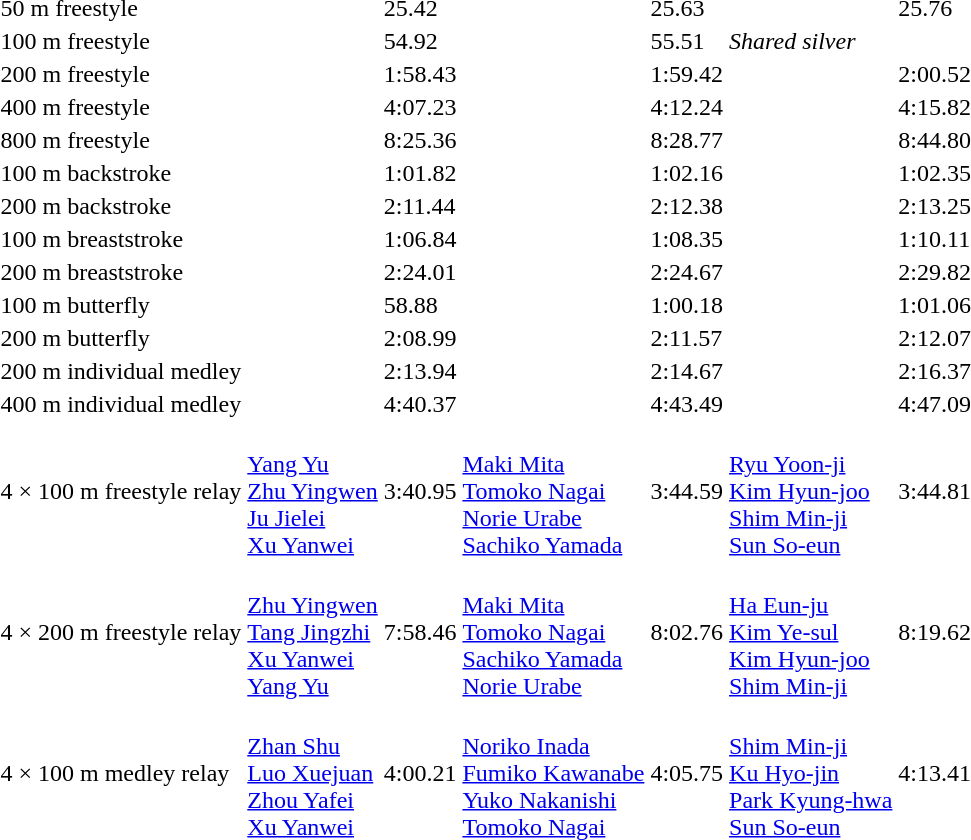<table>
<tr>
<td>50 m freestyle<br></td>
<td></td>
<td>25.42</td>
<td></td>
<td>25.63</td>
<td></td>
<td>25.76</td>
</tr>
<tr>
<td rowspan=2>100 m freestyle<br></td>
<td rowspan=2></td>
<td rowspan=2>54.92</td>
<td></td>
<td rowspan=2>55.51</td>
<td rowspan=2><em>Shared silver</em></td>
<td rowspan=2></td>
</tr>
<tr>
<td></td>
</tr>
<tr>
<td>200 m freestyle<br></td>
<td></td>
<td>1:58.43<br></td>
<td></td>
<td>1:59.42</td>
<td></td>
<td>2:00.52</td>
</tr>
<tr>
<td>400 m freestyle<br></td>
<td></td>
<td>4:07.23<br></td>
<td></td>
<td>4:12.24</td>
<td></td>
<td>4:15.82</td>
</tr>
<tr>
<td>800 m freestyle<br></td>
<td></td>
<td>8:25.36<br></td>
<td></td>
<td>8:28.77</td>
<td></td>
<td>8:44.80</td>
</tr>
<tr>
<td>100 m backstroke<br></td>
<td></td>
<td>1:01.82</td>
<td></td>
<td>1:02.16</td>
<td></td>
<td>1:02.35</td>
</tr>
<tr>
<td>200 m backstroke<br></td>
<td></td>
<td>2:11.44</td>
<td></td>
<td>2:12.38</td>
<td></td>
<td>2:13.25</td>
</tr>
<tr>
<td>100 m breaststroke<br></td>
<td></td>
<td>1:06.84<br></td>
<td></td>
<td>1:08.35</td>
<td></td>
<td>1:10.11</td>
</tr>
<tr>
<td>200 m breaststroke<br></td>
<td></td>
<td>2:24.01<br></td>
<td></td>
<td>2:24.67</td>
<td></td>
<td>2:29.82</td>
</tr>
<tr>
<td>100 m butterfly<br></td>
<td></td>
<td>58.88</td>
<td></td>
<td>1:00.18</td>
<td></td>
<td>1:01.06</td>
</tr>
<tr>
<td>200 m butterfly<br></td>
<td></td>
<td>2:08.99</td>
<td></td>
<td>2:11.57</td>
<td></td>
<td>2:12.07</td>
</tr>
<tr>
<td>200 m individual medley<br></td>
<td></td>
<td>2:13.94</td>
<td></td>
<td>2:14.67</td>
<td></td>
<td>2:16.37</td>
</tr>
<tr>
<td>400 m individual medley<br></td>
<td></td>
<td>4:40.37</td>
<td></td>
<td>4:43.49</td>
<td></td>
<td>4:47.09</td>
</tr>
<tr>
<td>4 × 100 m freestyle relay<br></td>
<td><br><a href='#'>Yang Yu</a><br><a href='#'>Zhu Yingwen</a><br><a href='#'>Ju Jielei</a><br><a href='#'>Xu Yanwei</a></td>
<td>3:40.95<br></td>
<td><br><a href='#'>Maki Mita</a><br><a href='#'>Tomoko Nagai</a><br><a href='#'>Norie Urabe</a><br><a href='#'>Sachiko Yamada</a></td>
<td>3:44.59</td>
<td><br><a href='#'>Ryu Yoon-ji</a><br><a href='#'>Kim Hyun-joo</a><br><a href='#'>Shim Min-ji</a><br><a href='#'>Sun So-eun</a></td>
<td>3:44.81</td>
</tr>
<tr>
<td>4 × 200 m freestyle relay<br></td>
<td><br><a href='#'>Zhu Yingwen</a><br><a href='#'>Tang Jingzhi</a><br><a href='#'>Xu Yanwei</a><br><a href='#'>Yang Yu</a></td>
<td>7:58.46<br></td>
<td><br><a href='#'>Maki Mita</a><br><a href='#'>Tomoko Nagai</a><br><a href='#'>Sachiko Yamada</a><br><a href='#'>Norie Urabe</a></td>
<td>8:02.76</td>
<td><br><a href='#'>Ha Eun-ju</a><br><a href='#'>Kim Ye-sul</a><br><a href='#'>Kim Hyun-joo</a><br><a href='#'>Shim Min-ji</a></td>
<td>8:19.62</td>
</tr>
<tr>
<td>4 × 100 m medley relay<br></td>
<td><br><a href='#'>Zhan Shu</a><br><a href='#'>Luo Xuejuan</a><br><a href='#'>Zhou Yafei</a><br><a href='#'>Xu Yanwei</a></td>
<td>4:00.21<br></td>
<td><br><a href='#'>Noriko Inada</a><br><a href='#'>Fumiko Kawanabe</a><br><a href='#'>Yuko Nakanishi</a><br><a href='#'>Tomoko Nagai</a></td>
<td>4:05.75</td>
<td><br><a href='#'>Shim Min-ji</a><br><a href='#'>Ku Hyo-jin</a><br><a href='#'>Park Kyung-hwa</a><br><a href='#'>Sun So-eun</a></td>
<td>4:13.41</td>
</tr>
</table>
